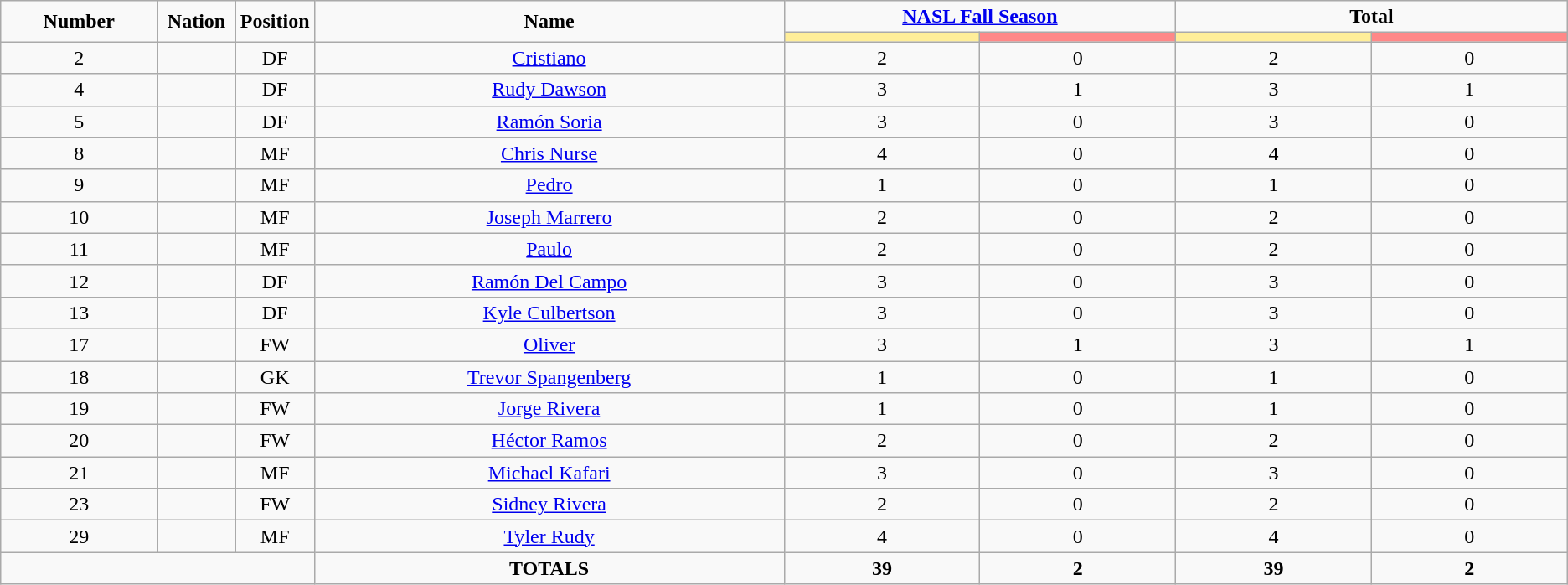<table class="wikitable" style="text-align:center;">
<tr>
<td rowspan="2"  style="width:10%; text-align:center;"><strong>Number</strong></td>
<td rowspan="2"  style="width:5%; text-align:center;"><strong>Nation</strong></td>
<td rowspan="2"  style="width:5%; text-align:center;"><strong>Position</strong></td>
<td rowspan="2"  style="width:30%; text-align:center;"><strong>Name</strong></td>
<td colspan="2" style="text-align:center;"><strong><a href='#'>NASL Fall Season</a></strong></td>
<td colspan="2" style="text-align:center;"><strong>Total</strong></td>
</tr>
<tr>
<th style="width:60px; background:#fe9;"></th>
<th style="width:60px; background:#ff8888;"></th>
<th style="width:60px; background:#fe9;"></th>
<th style="width:60px; background:#ff8888;"></th>
</tr>
<tr>
<td>2</td>
<td></td>
<td>DF</td>
<td><a href='#'>Cristiano</a></td>
<td>2</td>
<td>0</td>
<td>2</td>
<td>0</td>
</tr>
<tr>
<td>4</td>
<td></td>
<td>DF</td>
<td><a href='#'>Rudy Dawson</a></td>
<td>3</td>
<td>1</td>
<td>3</td>
<td>1</td>
</tr>
<tr>
<td>5</td>
<td></td>
<td>DF</td>
<td><a href='#'>Ramón Soria</a></td>
<td>3</td>
<td>0</td>
<td>3</td>
<td>0</td>
</tr>
<tr>
<td>8</td>
<td></td>
<td>MF</td>
<td><a href='#'>Chris Nurse</a></td>
<td>4</td>
<td>0</td>
<td>4</td>
<td>0</td>
</tr>
<tr>
<td>9</td>
<td></td>
<td>MF</td>
<td><a href='#'>Pedro</a></td>
<td>1</td>
<td>0</td>
<td>1</td>
<td>0</td>
</tr>
<tr>
<td>10</td>
<td></td>
<td>MF</td>
<td><a href='#'>Joseph Marrero</a></td>
<td>2</td>
<td>0</td>
<td>2</td>
<td>0</td>
</tr>
<tr>
<td>11</td>
<td></td>
<td>MF</td>
<td><a href='#'>Paulo</a></td>
<td>2</td>
<td>0</td>
<td>2</td>
<td>0</td>
</tr>
<tr>
<td>12</td>
<td></td>
<td>DF</td>
<td><a href='#'>Ramón Del Campo</a></td>
<td>3</td>
<td>0</td>
<td>3</td>
<td>0</td>
</tr>
<tr>
<td>13</td>
<td></td>
<td>DF</td>
<td><a href='#'>Kyle Culbertson</a></td>
<td>3</td>
<td>0</td>
<td>3</td>
<td>0</td>
</tr>
<tr>
<td>17</td>
<td></td>
<td>FW</td>
<td><a href='#'>Oliver</a></td>
<td>3</td>
<td>1</td>
<td>3</td>
<td>1</td>
</tr>
<tr>
<td>18</td>
<td></td>
<td>GK</td>
<td><a href='#'>Trevor Spangenberg</a></td>
<td>1</td>
<td>0</td>
<td>1</td>
<td>0</td>
</tr>
<tr>
<td>19</td>
<td></td>
<td>FW</td>
<td><a href='#'>Jorge Rivera</a></td>
<td>1</td>
<td>0</td>
<td>1</td>
<td>0</td>
</tr>
<tr>
<td>20</td>
<td></td>
<td>FW</td>
<td><a href='#'>Héctor Ramos</a></td>
<td>2</td>
<td>0</td>
<td>2</td>
<td>0</td>
</tr>
<tr>
<td>21</td>
<td></td>
<td>MF</td>
<td><a href='#'>Michael Kafari</a></td>
<td>3</td>
<td>0</td>
<td>3</td>
<td>0</td>
</tr>
<tr>
<td>23</td>
<td></td>
<td>FW</td>
<td><a href='#'>Sidney Rivera</a></td>
<td>2</td>
<td>0</td>
<td>2</td>
<td>0</td>
</tr>
<tr>
<td>29</td>
<td></td>
<td>MF</td>
<td><a href='#'>Tyler Rudy</a></td>
<td>4</td>
<td>0</td>
<td>4</td>
<td>0</td>
</tr>
<tr>
<td colspan="3"></td>
<td><strong>TOTALS</strong></td>
<td><strong>39</strong></td>
<td><strong>2</strong></td>
<td><strong>39</strong></td>
<td><strong>2</strong></td>
</tr>
</table>
